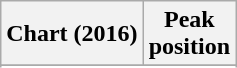<table class="wikitable sortable plainrowheaders" style="text-align:center">
<tr>
<th scope="col">Chart (2016)</th>
<th scope="col">Peak<br>position</th>
</tr>
<tr>
</tr>
<tr>
</tr>
</table>
